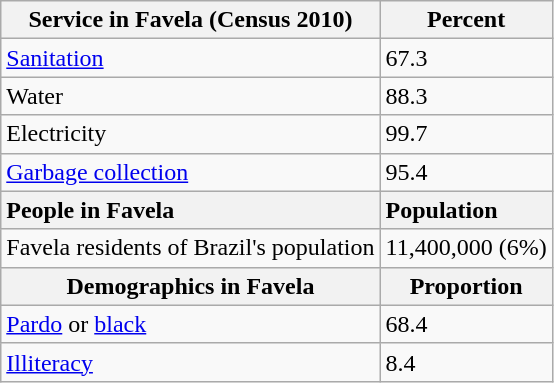<table class="wikitable" style="text-align:left; margin-right:60px">
<tr>
<th style="text-align:center;">Service in Favela (Census 2010)</th>
<th style="text-align:center;">Percent</th>
</tr>
<tr>
<td><a href='#'>Sanitation</a></td>
<td>67.3</td>
</tr>
<tr>
<td>Water</td>
<td>88.3</td>
</tr>
<tr>
<td>Electricity</td>
<td>99.7</td>
</tr>
<tr>
<td><a href='#'>Garbage collection</a></td>
<td>95.4</td>
</tr>
<tr>
<th style="text-align:left;">People in Favela</th>
<th style="text-align:left;">Population</th>
</tr>
<tr>
<td>Favela residents of Brazil's population</td>
<td>11,400,000 (6%)</td>
</tr>
<tr>
<th style="text-align:center;">Demographics in Favela</th>
<th style="text-align:center;">Proportion</th>
</tr>
<tr>
<td><a href='#'>Pardo</a> or <a href='#'>black</a></td>
<td>68.4</td>
</tr>
<tr>
<td><a href='#'>Illiteracy</a></td>
<td>8.4</td>
</tr>
</table>
